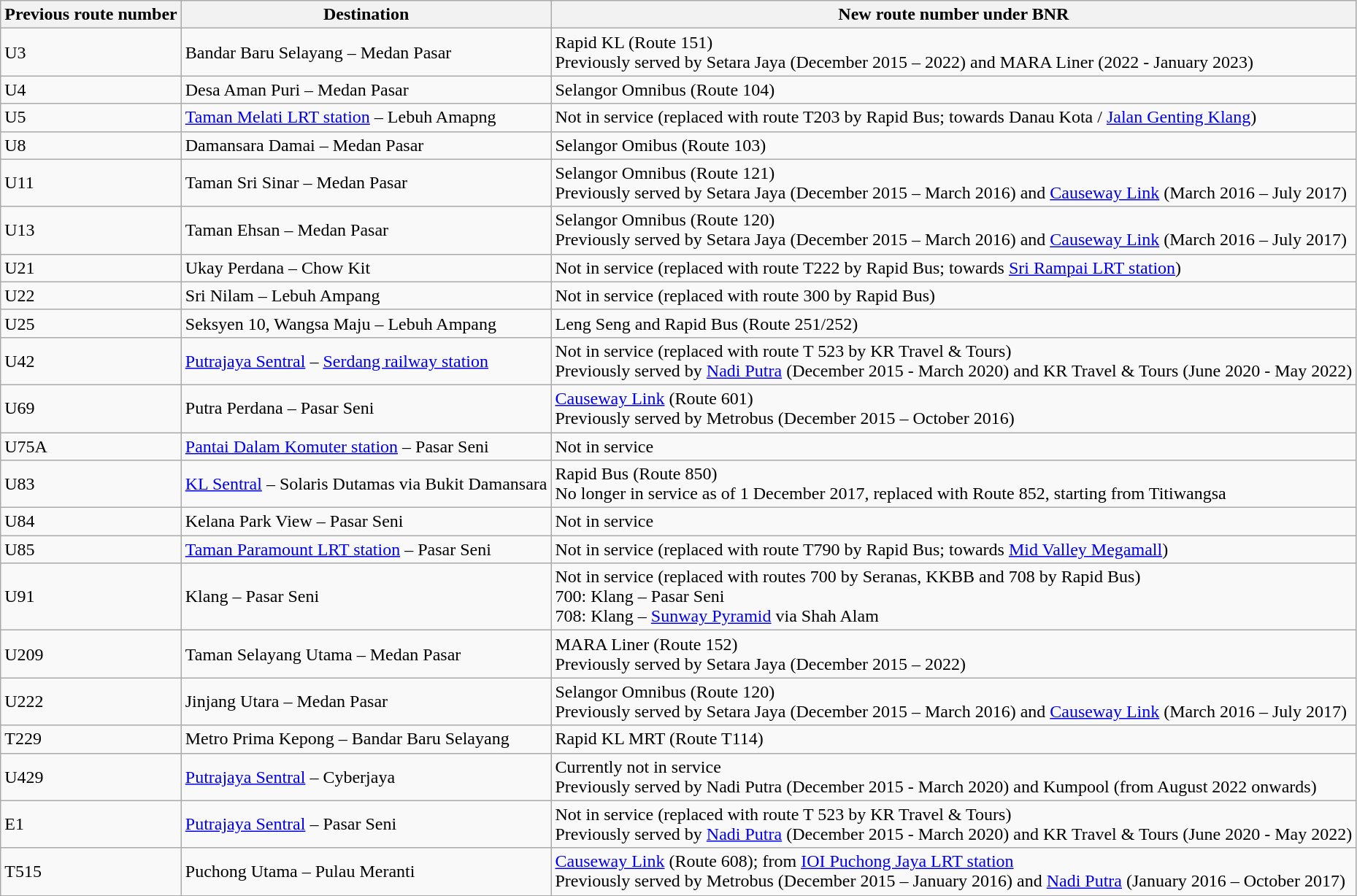<table class="wikitable">
<tr>
<th>Previous route number</th>
<th>Destination</th>
<th>New route number under BNR</th>
</tr>
<tr>
<td>U3</td>
<td>Bandar Baru Selayang – Medan Pasar</td>
<td>Rapid KL (Route 151)<br> Previously served by Setara Jaya (December 2015 – 2022) and MARA Liner (2022 - January 2023)</td>
</tr>
<tr>
<td>U4</td>
<td>Desa Aman Puri – Medan Pasar</td>
<td>Selangor Omnibus (Route 104)</td>
</tr>
<tr>
<td>U5</td>
<td><a href='#'>Taman Melati LRT station</a> – Lebuh Amapng</td>
<td>Not in service (replaced with route T203 by Rapid Bus; towards Danau Kota / <a href='#'>Jalan Genting Klang</a>)</td>
</tr>
<tr>
<td>U8</td>
<td>Damansara Damai – Medan Pasar</td>
<td>Selangor Omibus (Route 103)</td>
</tr>
<tr>
<td>U11</td>
<td>Taman Sri Sinar – Medan Pasar</td>
<td>Selangor Omnibus (Route 121) <br> Previously served by Setara Jaya (December 2015 – March 2016) and <a href='#'>Causeway Link</a> (March 2016 – July 2017)</td>
</tr>
<tr>
<td>U13</td>
<td>Taman Ehsan – Medan Pasar</td>
<td>Selangor Omnibus (Route 120) <br> Previously served by Setara Jaya (December 2015 – March 2016) and <a href='#'>Causeway Link</a> (March 2016 – July 2017)</td>
</tr>
<tr>
<td>U21</td>
<td>Ukay Perdana – Chow Kit</td>
<td>Not in service (replaced with route T222 by Rapid Bus; towards <a href='#'>Sri Rampai LRT station</a>)</td>
</tr>
<tr>
<td>U22</td>
<td>Sri Nilam – Lebuh Ampang</td>
<td>Not in service (replaced with route 300 by Rapid Bus)</td>
</tr>
<tr>
<td>U25</td>
<td>Seksyen 10, Wangsa Maju – Lebuh Ampang</td>
<td>Leng Seng and Rapid Bus (Route 251/252)</td>
</tr>
<tr>
<td>U42</td>
<td><a href='#'>Putrajaya Sentral</a> – <a href='#'>Serdang railway station</a></td>
<td>Not in service (replaced with route T 523 by KR Travel & Tours)<br> Previously served by <a href='#'>Nadi Putra</a> (December 2015 - March 2020) and KR Travel & Tours (June 2020 - May 2022)</td>
</tr>
<tr>
<td>U69</td>
<td>Putra Perdana – Pasar Seni</td>
<td><a href='#'>Causeway Link</a> (Route 601) <br> Previously served by Metrobus (December 2015 – October 2016)</td>
</tr>
<tr>
<td>U75A</td>
<td><a href='#'>Pantai Dalam Komuter station</a> – Pasar Seni</td>
<td>Not in service</td>
</tr>
<tr>
<td>U83</td>
<td><a href='#'>KL Sentral</a> – Solaris Dutamas via Bukit Damansara</td>
<td>Rapid Bus (Route 850) <br> No longer in service as of 1 December 2017, replaced with Route 852, starting from Titiwangsa</td>
</tr>
<tr>
<td>U84</td>
<td>Kelana Park View – Pasar Seni</td>
<td>Not in service</td>
</tr>
<tr>
<td>U85</td>
<td><a href='#'>Taman Paramount LRT station</a> – Pasar Seni</td>
<td>Not in service (replaced with route T790 by Rapid Bus; towards <a href='#'>Mid Valley Megamall</a>)</td>
</tr>
<tr>
<td>U91</td>
<td>Klang – Pasar Seni</td>
<td>Not in service (replaced with routes 700 by Seranas, KKBB and 708 by Rapid Bus) <br> 700: Klang – Pasar Seni <br> 708: Klang – <a href='#'>Sunway Pyramid</a> via Shah Alam</td>
</tr>
<tr>
<td>U209</td>
<td>Taman Selayang Utama – Medan Pasar</td>
<td>MARA Liner (Route 152)<br> Previously served by Setara Jaya (December 2015 – 2022)</td>
</tr>
<tr>
<td>U222</td>
<td>Jinjang Utara – Medan Pasar</td>
<td>Selangor Omnibus (Route 120) <br> Previously served by Setara Jaya (December 2015 – March 2016) and <a href='#'>Causeway Link</a> (March 2016 – July 2017)</td>
</tr>
<tr>
<td>T229</td>
<td>Metro Prima Kepong – Bandar Baru Selayang</td>
<td>Rapid KL MRT (Route T114)</td>
</tr>
<tr>
<td>U429</td>
<td><a href='#'>Putrajaya Sentral</a> – Cyberjaya</td>
<td>Currently not in service <br> Previously served by Nadi Putra (December 2015 - March 2020) and Kumpool (from August 2022 onwards)</td>
</tr>
<tr>
<td>E1</td>
<td><a href='#'>Putrajaya Sentral</a> – Pasar Seni</td>
<td>Not in service (replaced with route T 523 by KR Travel & Tours)<br> Previously served by <a href='#'>Nadi Putra</a> (December 2015 - March 2020) and KR Travel & Tours (June 2020 - May 2022)</td>
</tr>
<tr>
<td>T515</td>
<td>Puchong Utama – Pulau Meranti</td>
<td><a href='#'>Causeway Link</a> (Route 608); from <a href='#'>IOI Puchong Jaya LRT station</a> <br> Previously served by Metrobus (December 2015 – January 2016) and <a href='#'>Nadi Putra</a> (January 2016 – October 2017)</td>
</tr>
</table>
